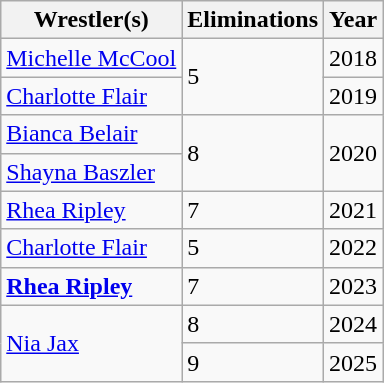<table class="wikitable sortable">
<tr>
<th>Wrestler(s)</th>
<th>Eliminations</th>
<th>Year</th>
</tr>
<tr>
<td><a href='#'>Michelle McCool</a></td>
<td rowspan="2">5</td>
<td>2018</td>
</tr>
<tr>
<td><a href='#'>Charlotte Flair</a></td>
<td>2019</td>
</tr>
<tr>
<td><a href='#'>Bianca Belair</a></td>
<td rowspan="2">8</td>
<td rowspan="2">2020</td>
</tr>
<tr>
<td><a href='#'>Shayna Baszler</a></td>
</tr>
<tr>
<td><a href='#'>Rhea Ripley</a></td>
<td>7</td>
<td>2021</td>
</tr>
<tr>
<td><a href='#'>Charlotte Flair</a></td>
<td>5</td>
<td>2022</td>
</tr>
<tr>
<td><strong><a href='#'>Rhea Ripley</a></strong></td>
<td>7</td>
<td>2023</td>
</tr>
<tr>
<td rowspan=2><a href='#'>Nia Jax</a></td>
<td>8</td>
<td>2024</td>
</tr>
<tr>
<td>9</td>
<td>2025</td>
</tr>
</table>
